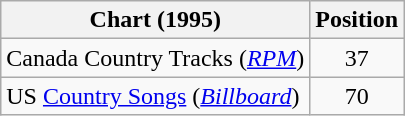<table class="wikitable sortable">
<tr>
<th scope="col">Chart (1995)</th>
<th scope="col">Position</th>
</tr>
<tr>
<td>Canada Country Tracks (<em><a href='#'>RPM</a></em>)</td>
<td align="center">37</td>
</tr>
<tr>
<td>US <a href='#'>Country Songs</a> (<em><a href='#'>Billboard</a></em>)</td>
<td align="center">70</td>
</tr>
</table>
